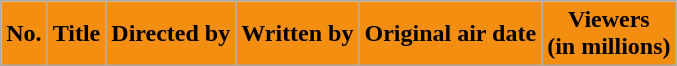<table class="wikitable plainrowheaders">
<tr>
<th style="background: #f38e10;">No.</th>
<th style="background: #f38e10;">Title</th>
<th style="background: #f38e10;">Directed by</th>
<th style="background: #f38e10;">Written by</th>
<th style="background: #f38e10;">Original air date</th>
<th style="background: #f38e10;">Viewers<br>(in millions)<br>














</th>
</tr>
</table>
